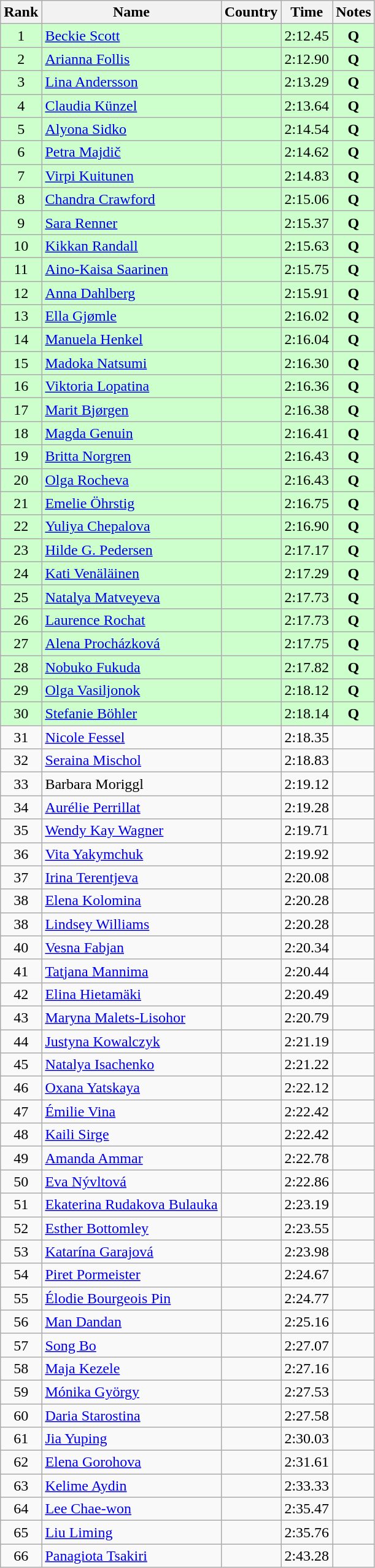<table class="wikitable sortable" style="text-align:center">
<tr>
<th>Rank</th>
<th>Name</th>
<th>Country</th>
<th>Time</th>
<th>Notes</th>
</tr>
<tr bgcolor="#ccffcc">
<td>1</td>
<td align="left"><a href='#'>Beckie Scott</a></td>
<td align="left"></td>
<td>2:12.45</td>
<td><strong>Q</strong></td>
</tr>
<tr bgcolor="#ccffcc">
<td>2</td>
<td align="left"><a href='#'>Arianna Follis</a></td>
<td align="left"></td>
<td>2:12.90</td>
<td><strong>Q</strong></td>
</tr>
<tr bgcolor="#ccffcc">
<td>3</td>
<td align="left"><a href='#'>Lina Andersson</a></td>
<td align="left"></td>
<td>2:13.29</td>
<td><strong>Q</strong></td>
</tr>
<tr bgcolor="#ccffcc">
<td>4</td>
<td align="left"><a href='#'>Claudia Künzel</a></td>
<td align="left"></td>
<td>2:13.64</td>
<td><strong>Q</strong></td>
</tr>
<tr bgcolor="#ccffcc">
<td>5</td>
<td align="left"><a href='#'>Alyona Sidko</a></td>
<td align="left"></td>
<td>2:14.54</td>
<td><strong>Q</strong></td>
</tr>
<tr bgcolor="#ccffcc">
<td>6</td>
<td align="left"><a href='#'>Petra Majdič</a></td>
<td align="left"></td>
<td>2:14.62</td>
<td><strong>Q</strong></td>
</tr>
<tr bgcolor="#ccffcc">
<td>7</td>
<td align="left"><a href='#'>Virpi Kuitunen</a></td>
<td align="left"></td>
<td>2:14.83</td>
<td><strong>Q</strong></td>
</tr>
<tr bgcolor="#ccffcc">
<td>8</td>
<td align="left"><a href='#'>Chandra Crawford</a></td>
<td align="left"></td>
<td>2:15.06</td>
<td><strong>Q</strong></td>
</tr>
<tr bgcolor="#ccffcc">
<td>9</td>
<td align="left"><a href='#'>Sara Renner</a></td>
<td align="left"></td>
<td>2:15.37</td>
<td><strong>Q</strong></td>
</tr>
<tr bgcolor="#ccffcc">
<td>10</td>
<td align="left"><a href='#'>Kikkan Randall</a></td>
<td align="left"></td>
<td>2:15.63</td>
<td><strong>Q</strong></td>
</tr>
<tr bgcolor="#ccffcc">
<td>11</td>
<td align="left"><a href='#'>Aino-Kaisa Saarinen</a></td>
<td align="left"></td>
<td>2:15.75</td>
<td><strong>Q</strong></td>
</tr>
<tr bgcolor="#ccffcc">
<td>12</td>
<td align="left"><a href='#'>Anna Dahlberg</a></td>
<td align="left"></td>
<td>2:15.91</td>
<td><strong>Q</strong></td>
</tr>
<tr bgcolor="#ccffcc">
<td>13</td>
<td align="left"><a href='#'>Ella Gjømle</a></td>
<td align="left"></td>
<td>2:16.02</td>
<td><strong>Q</strong></td>
</tr>
<tr bgcolor="#ccffcc">
<td>14</td>
<td align="left"><a href='#'>Manuela Henkel</a></td>
<td align="left"></td>
<td>2:16.04</td>
<td><strong>Q</strong></td>
</tr>
<tr bgcolor="#ccffcc">
<td>15</td>
<td align="left"><a href='#'>Madoka Natsumi</a></td>
<td align="left"></td>
<td>2:16.30</td>
<td><strong>Q</strong></td>
</tr>
<tr bgcolor="#ccffcc">
<td>16</td>
<td align="left"><a href='#'>Viktoria Lopatina</a></td>
<td align="left"></td>
<td>2:16.36</td>
<td><strong>Q</strong></td>
</tr>
<tr bgcolor="#ccffcc">
<td>17</td>
<td align="left"><a href='#'>Marit Bjørgen</a></td>
<td align="left"></td>
<td>2:16.38</td>
<td><strong>Q</strong></td>
</tr>
<tr bgcolor="#ccffcc">
<td>18</td>
<td align="left"><a href='#'>Magda Genuin</a></td>
<td align="left"></td>
<td>2:16.41</td>
<td><strong>Q</strong></td>
</tr>
<tr bgcolor="#ccffcc">
<td>19</td>
<td align="left"><a href='#'>Britta Norgren</a></td>
<td align="left"></td>
<td>2:16.43</td>
<td><strong>Q</strong></td>
</tr>
<tr bgcolor="#ccffcc">
<td>20</td>
<td align="left"><a href='#'>Olga Rocheva</a></td>
<td align="left"></td>
<td>2:16.43</td>
<td><strong>Q</strong></td>
</tr>
<tr bgcolor="#ccffcc">
<td>21</td>
<td align="left"><a href='#'>Emelie Öhrstig</a></td>
<td align="left"></td>
<td>2:16.75</td>
<td><strong>Q</strong></td>
</tr>
<tr bgcolor="#ccffcc">
<td>22</td>
<td align="left"><a href='#'>Yuliya Chepalova</a></td>
<td align="left"></td>
<td>2:16.90</td>
<td><strong>Q</strong></td>
</tr>
<tr bgcolor="#ccffcc">
<td>23</td>
<td align="left"><a href='#'>Hilde G. Pedersen</a></td>
<td align="left"></td>
<td>2:17.17</td>
<td><strong>Q</strong></td>
</tr>
<tr bgcolor="#ccffcc">
<td>24</td>
<td align="left"><a href='#'>Kati Venäläinen</a></td>
<td align="left"></td>
<td>2:17.29</td>
<td><strong>Q</strong></td>
</tr>
<tr bgcolor="#ccffcc">
<td>25</td>
<td align="left"><a href='#'>Natalya Matveyeva</a></td>
<td align="left"></td>
<td>2:17.73</td>
<td><strong>Q</strong></td>
</tr>
<tr bgcolor="#ccffcc">
<td>26</td>
<td align="left"><a href='#'>Laurence Rochat</a></td>
<td align="left"></td>
<td>2:17.73</td>
<td><strong>Q</strong></td>
</tr>
<tr bgcolor="#ccffcc">
<td>27</td>
<td align="left"><a href='#'>Alena Procházková</a></td>
<td align="left"></td>
<td>2:17.75</td>
<td><strong>Q</strong></td>
</tr>
<tr bgcolor="#ccffcc">
<td>28</td>
<td align="left"><a href='#'>Nobuko Fukuda</a></td>
<td align="left"></td>
<td>2:17.82</td>
<td><strong>Q</strong></td>
</tr>
<tr bgcolor="#ccffcc">
<td>29</td>
<td align="left"><a href='#'>Olga Vasiljonok</a></td>
<td align="left"></td>
<td>2:18.12</td>
<td><strong>Q</strong></td>
</tr>
<tr bgcolor="#ccffcc">
<td>30</td>
<td align="left"><a href='#'>Stefanie Böhler</a></td>
<td align="left"></td>
<td>2:18.14</td>
<td><strong>Q</strong></td>
</tr>
<tr>
<td>31</td>
<td align="left"><a href='#'>Nicole Fessel</a></td>
<td align="left"></td>
<td>2:18.35</td>
<td></td>
</tr>
<tr>
<td>32</td>
<td align="left"><a href='#'>Seraina Mischol</a></td>
<td align="left"></td>
<td>2:18.83</td>
<td></td>
</tr>
<tr>
<td>33</td>
<td align="left">Barbara Moriggl</td>
<td align="left"></td>
<td>2:19.12</td>
<td></td>
</tr>
<tr>
<td>34</td>
<td align="left"><a href='#'>Aurélie Perrillat</a></td>
<td align="left"></td>
<td>2:19.28</td>
<td></td>
</tr>
<tr>
<td>35</td>
<td align="left"><a href='#'>Wendy Kay Wagner</a></td>
<td align="left"></td>
<td>2:19.71</td>
<td></td>
</tr>
<tr>
<td>36</td>
<td align="left"><a href='#'>Vita Yakymchuk</a></td>
<td align="left"></td>
<td>2:19.92</td>
<td></td>
</tr>
<tr>
<td>37</td>
<td align="left"><a href='#'>Irina Terentjeva</a></td>
<td align="left"></td>
<td>2:20.08</td>
<td></td>
</tr>
<tr>
<td>38</td>
<td align="left"><a href='#'>Elena Kolomina</a></td>
<td align="left"></td>
<td>2:20.28</td>
<td></td>
</tr>
<tr>
<td>38</td>
<td align="left"><a href='#'>Lindsey Williams</a></td>
<td align="left"></td>
<td>2:20.28</td>
<td></td>
</tr>
<tr>
<td>40</td>
<td align="left"><a href='#'>Vesna Fabjan</a></td>
<td align="left"></td>
<td>2:20.34</td>
<td></td>
</tr>
<tr>
<td>41</td>
<td align="left"><a href='#'>Tatjana Mannima</a></td>
<td align="left"></td>
<td>2:20.44</td>
<td></td>
</tr>
<tr>
<td>42</td>
<td align="left"><a href='#'>Elina Hietamäki</a></td>
<td align="left"></td>
<td>2:20.49</td>
<td></td>
</tr>
<tr>
<td>43</td>
<td align="left"><a href='#'>Maryna Malets-Lisohor</a></td>
<td align="left"></td>
<td>2:20.79</td>
<td></td>
</tr>
<tr>
<td>44</td>
<td align="left"><a href='#'>Justyna Kowalczyk</a></td>
<td align="left"></td>
<td>2:21.19</td>
<td></td>
</tr>
<tr>
<td>45</td>
<td align="left"><a href='#'>Natalya Isachenko</a></td>
<td align="left"></td>
<td>2:21.22</td>
<td></td>
</tr>
<tr>
<td>46</td>
<td align="left"><a href='#'>Oxana Yatskaya</a></td>
<td align="left"></td>
<td>2:22.12</td>
<td></td>
</tr>
<tr>
<td>47</td>
<td align="left"><a href='#'>Émilie Vina</a></td>
<td align="left"></td>
<td>2:22.42</td>
<td></td>
</tr>
<tr>
<td>48</td>
<td align="left"><a href='#'>Kaili Sirge</a></td>
<td align="left"></td>
<td>2:22.42</td>
<td></td>
</tr>
<tr>
<td>49</td>
<td align="left"><a href='#'>Amanda Ammar</a></td>
<td align="left"></td>
<td>2:22.78</td>
<td></td>
</tr>
<tr>
<td>50</td>
<td align="left"><a href='#'>Eva Nývltová</a></td>
<td align="left"></td>
<td>2:22.86</td>
<td></td>
</tr>
<tr>
<td>51</td>
<td align="left"><a href='#'>Ekaterina Rudakova Bulauka</a></td>
<td align="left"></td>
<td>2:23.19</td>
<td></td>
</tr>
<tr>
<td>52</td>
<td align="left"><a href='#'>Esther Bottomley</a></td>
<td align="left"></td>
<td>2:23.55</td>
<td></td>
</tr>
<tr>
<td>53</td>
<td align="left"><a href='#'>Katarína Garajová</a></td>
<td align="left"></td>
<td>2:23.98</td>
<td></td>
</tr>
<tr>
<td>54</td>
<td align="left"><a href='#'>Piret Pormeister</a></td>
<td align="left"></td>
<td>2:24.67</td>
<td></td>
</tr>
<tr>
<td>55</td>
<td align="left"><a href='#'>Élodie Bourgeois Pin</a></td>
<td align="left"></td>
<td>2:24.77</td>
<td></td>
</tr>
<tr>
<td>56</td>
<td align="left"><a href='#'>Man Dandan</a></td>
<td align="left"></td>
<td>2:25.16</td>
<td></td>
</tr>
<tr>
<td>57</td>
<td align="left"><a href='#'>Song Bo</a></td>
<td align="left"></td>
<td>2:27.07</td>
<td></td>
</tr>
<tr>
<td>58</td>
<td align="left"><a href='#'>Maja Kezele</a></td>
<td align="left"></td>
<td>2:27.16</td>
<td></td>
</tr>
<tr>
<td>59</td>
<td align="left"><a href='#'>Mónika György</a></td>
<td align="left"></td>
<td>2:27.53</td>
<td></td>
</tr>
<tr>
<td>60</td>
<td align="left"><a href='#'>Daria Starostina</a></td>
<td align="left"></td>
<td>2:27.58</td>
<td></td>
</tr>
<tr>
<td>61</td>
<td align="left"><a href='#'>Jia Yuping</a></td>
<td align="left"></td>
<td>2:30.03</td>
<td></td>
</tr>
<tr>
<td>62</td>
<td align="left"><a href='#'>Elena Gorohova</a></td>
<td align="left"></td>
<td>2:31.61</td>
<td></td>
</tr>
<tr>
<td>63</td>
<td align="left"><a href='#'>Kelime Aydin</a></td>
<td align="left"></td>
<td>2:33.33</td>
<td></td>
</tr>
<tr>
<td>64</td>
<td align="left"><a href='#'>Lee Chae-won</a></td>
<td align="left"></td>
<td>2:35.47</td>
<td></td>
</tr>
<tr>
<td>65</td>
<td align="left"><a href='#'>Liu Liming</a></td>
<td align="left"></td>
<td>2:35.76</td>
<td></td>
</tr>
<tr>
<td>66</td>
<td align="left"><a href='#'>Panagiota Tsakiri</a></td>
<td align="left"></td>
<td>2:43.28</td>
<td></td>
</tr>
</table>
